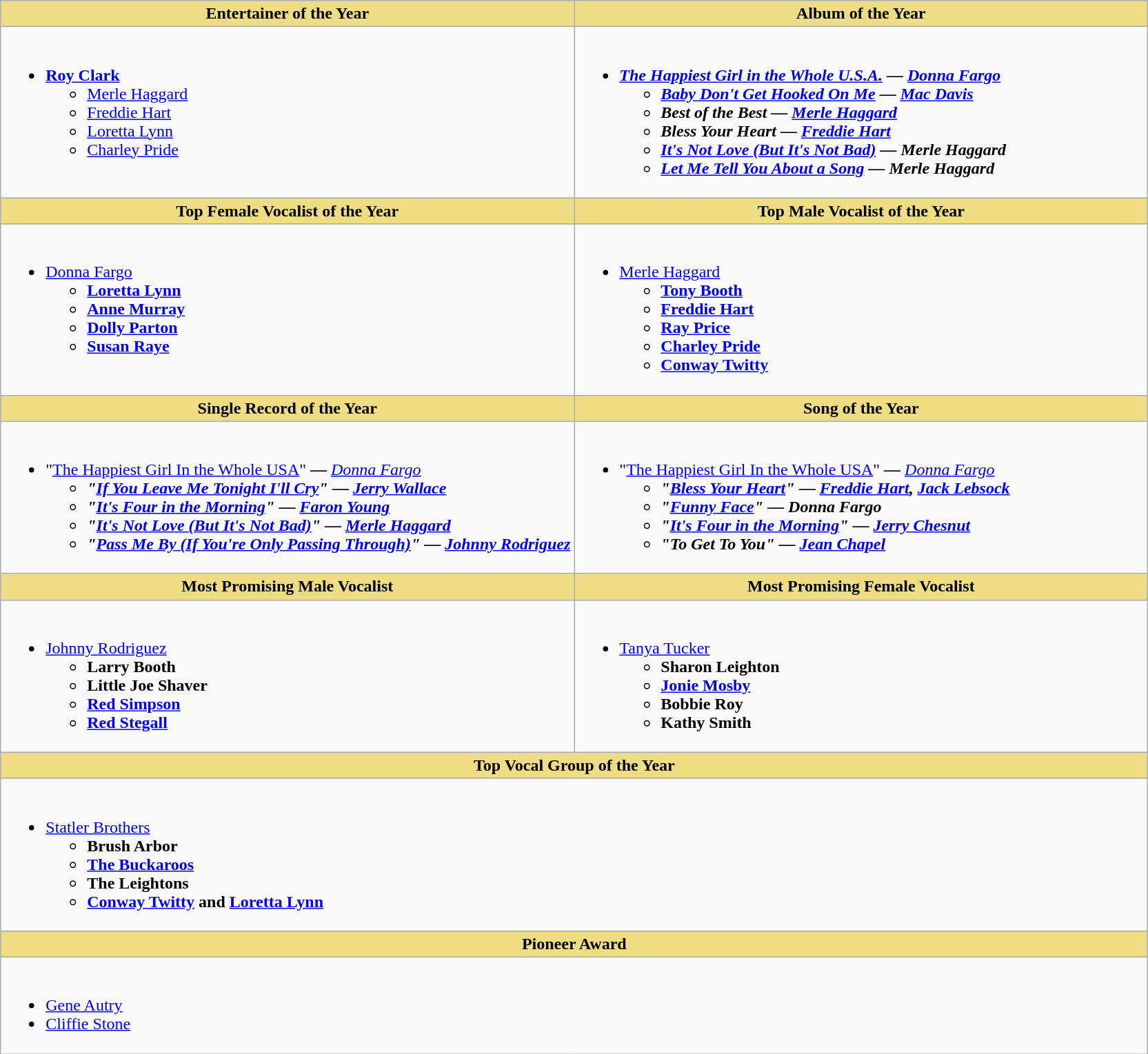<table class="wikitable">
<tr>
<th style="background:#EEDD85; width=50%">Entertainer of the Year</th>
<th style="background:#EEDD85; width=50%">Album of the Year</th>
</tr>
<tr>
<td valign="top"  width="50%"><br><ul><li><strong><a href='#'>Roy Clark</a></strong><ul><li><a href='#'>Merle Haggard</a></li><li><a href='#'>Freddie Hart</a></li><li><a href='#'>Loretta Lynn</a></li><li><a href='#'>Charley Pride</a></li></ul></li></ul></td>
<td valign="top"  width="50%"><br><ul><li><strong><em><a href='#'>The Happiest Girl in the Whole U.S.A.</a><em> </em>—<em> <a href='#'>Donna Fargo</a><strong><ul><li></em><a href='#'>Baby Don't Get Hooked On Me</a><em> </em>—<em> <a href='#'>Mac Davis</a></li><li></em>Best of the Best<em> </em>—<em> <a href='#'>Merle Haggard</a></li><li></em>Bless Your Heart<em> </em>—<em> <a href='#'>Freddie Hart</a></li><li></em><a href='#'>It's Not Love (But It's Not Bad)</a><em> </em>—<em> Merle Haggard</li><li></em><a href='#'>Let Me Tell You About a Song</a><em> </em>—<em> Merle Haggard</li></ul></li></ul></td>
</tr>
<tr>
<th style="background:#EEDD82; width=50%">Top Female Vocalist of the Year</th>
<th style="background:#EEDD82; width=50%">Top Male Vocalist of the Year</th>
</tr>
<tr>
<td valign="top"  width="50%"><br><ul><li></strong><a href='#'>Donna Fargo</a><strong><ul><li><a href='#'>Loretta Lynn</a></li><li><a href='#'>Anne Murray</a></li><li><a href='#'>Dolly Parton</a></li><li><a href='#'>Susan Raye</a></li></ul></li></ul></td>
<td valign="top"  width="50%"><br><ul><li></strong><a href='#'>Merle Haggard</a><strong><ul><li><a href='#'>Tony Booth</a></li><li><a href='#'>Freddie Hart</a></li><li><a href='#'>Ray Price</a></li><li><a href='#'>Charley Pride</a></li><li><a href='#'>Conway Twitty</a></li></ul></li></ul></td>
</tr>
<tr>
<th style="background:#EEDD82; width=50%">Single Record of the Year</th>
<th style="background:#EEDD82; width=50%">Song of the Year</th>
</tr>
<tr>
<td valign="top"  width="50%"><br><ul><li></strong>"<a href='#'>The Happiest Girl In the Whole USA</a>"<strong> </em>—<em> </strong><a href='#'>Donna Fargo</a><strong><ul><li>"<a href='#'>If You Leave Me Tonight I'll Cry</a>" </em>—<em> <a href='#'>Jerry Wallace</a></li><li>"<a href='#'>It's Four in the Morning</a>" </em>—<em> <a href='#'>Faron Young</a></li><li>"<a href='#'>It's Not Love (But It's Not Bad)</a>" </em>—<em> <a href='#'>Merle Haggard</a></li><li>"<a href='#'>Pass Me By (If You're Only Passing Through)</a>" </em>—<em> <a href='#'>Johnny Rodriguez</a></li></ul></li></ul></td>
<td valign="top"  width="50%"><br><ul><li></strong>"<a href='#'>The Happiest Girl In the Whole USA</a>"<strong> </em>—<em> </strong><a href='#'>Donna Fargo</a><strong><ul><li>"<a href='#'>Bless Your Heart</a>" </em>—<em> <a href='#'>Freddie Hart</a>, <a href='#'>Jack Lebsock</a></li><li>"<a href='#'>Funny Face</a>" </em>—<em> Donna Fargo</li><li>"<a href='#'>It's Four in the Morning</a>" </em>—<em> <a href='#'>Jerry Chesnut</a></li><li>"To Get To You" </em>—<em> <a href='#'>Jean Chapel</a></li></ul></li></ul></td>
</tr>
<tr>
<th style="background:#EEDD82; width=50%">Most Promising Male Vocalist</th>
<th style="background:#EEDD82; width=50%">Most Promising Female Vocalist</th>
</tr>
<tr>
<td valign="top"  width="50%"><br><ul><li></strong><a href='#'>Johnny Rodriguez</a><strong><ul><li>Larry Booth</li><li>Little Joe Shaver</li><li><a href='#'>Red Simpson</a></li><li><a href='#'>Red Stegall</a></li></ul></li></ul></td>
<td valign="top"  width="50%"><br><ul><li></strong><a href='#'>Tanya Tucker</a><strong><ul><li>Sharon Leighton</li><li><a href='#'>Jonie Mosby</a></li><li>Bobbie Roy</li><li>Kathy Smith</li></ul></li></ul></td>
</tr>
<tr>
<th colspan="2" style="background:#EEDD82; width=50%">Top Vocal Group of the Year</th>
</tr>
<tr>
<td colspan="2"><br><ul><li></strong><a href='#'>Statler Brothers</a><strong><ul><li>Brush Arbor</li><li><a href='#'>The Buckaroos</a></li><li>The Leightons</li><li><a href='#'>Conway Twitty</a> and <a href='#'>Loretta Lynn</a></li></ul></li></ul></td>
</tr>
<tr>
<th colspan="2" style="background:#EEDD82; width=50%">Pioneer Award</th>
</tr>
<tr>
<td colspan="2"><br><ul><li></strong><a href='#'>Gene Autry</a><strong></li><li></strong><a href='#'>Cliffie Stone</a><strong></li></ul></td>
</tr>
</table>
